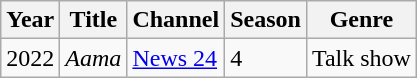<table class="wikitable">
<tr>
<th>Year</th>
<th>Title</th>
<th>Channel</th>
<th>Season</th>
<th>Genre</th>
</tr>
<tr>
<td>2022</td>
<td><em>Aama</em></td>
<td><a href='#'>News 24</a></td>
<td>4</td>
<td>Talk show</td>
</tr>
</table>
